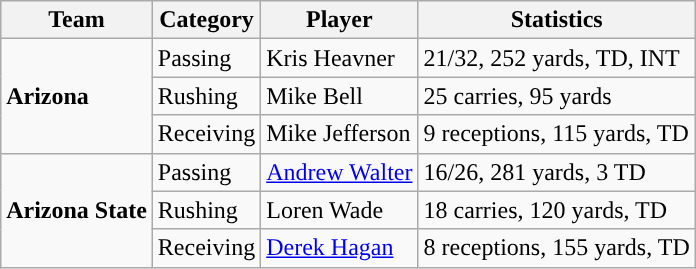<table class="wikitable" style="float: right;">
<tr>
<th>Team</th>
<th>Category</th>
<th>Player</th>
<th>Statistics</th>
</tr>
<tr>
<td rowspan=3><strong>Arizona</strong></td>
<td>Passing</td>
<td>Kris Heavner</td>
<td>21/32, 252 yards, TD, INT</td>
</tr>
<tr>
<td>Rushing</td>
<td>Mike Bell</td>
<td>25 carries, 95 yards</td>
</tr>
<tr>
<td>Receiving</td>
<td>Mike Jefferson</td>
<td>9 receptions, 115 yards, TD</td>
</tr>
<tr>
<td rowspan=3><strong>Arizona State</strong></td>
<td>Passing</td>
<td><a href='#'>Andrew Walter</a></td>
<td>16/26, 281 yards, 3 TD</td>
</tr>
<tr>
<td>Rushing</td>
<td>Loren Wade</td>
<td>18 carries, 120 yards, TD</td>
</tr>
<tr>
<td>Receiving</td>
<td><a href='#'>Derek Hagan</a></td>
<td>8 receptions, 155 yards, TD</td>
</tr>
</table>
